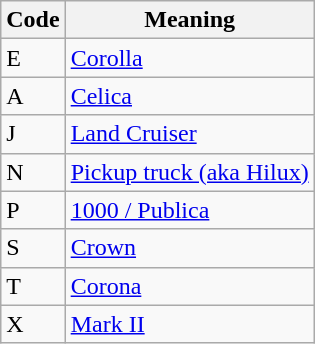<table class="wikitable">
<tr>
<th>Code</th>
<th>Meaning</th>
</tr>
<tr>
<td>E</td>
<td><a href='#'>Corolla</a></td>
</tr>
<tr>
<td>A</td>
<td><a href='#'>Celica</a></td>
</tr>
<tr>
<td>J</td>
<td><a href='#'>Land Cruiser</a></td>
</tr>
<tr>
<td>N</td>
<td><a href='#'>Pickup truck (aka Hilux)</a></td>
</tr>
<tr>
<td>P</td>
<td><a href='#'>1000 / Publica</a></td>
</tr>
<tr>
<td>S</td>
<td><a href='#'>Crown</a></td>
</tr>
<tr>
<td>T</td>
<td><a href='#'>Corona</a></td>
</tr>
<tr>
<td>X</td>
<td><a href='#'>Mark II</a></td>
</tr>
</table>
